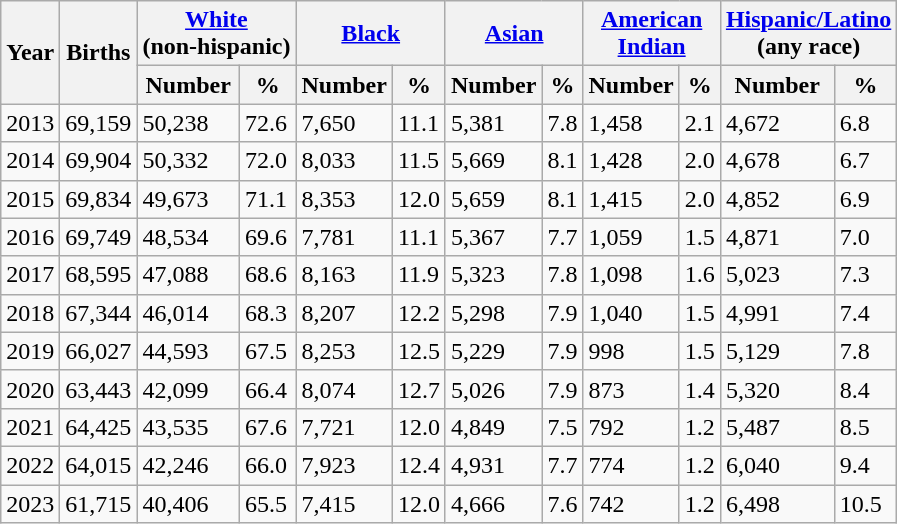<table class="wikitable sortable">
<tr>
<th rowspan="2">Year</th>
<th rowspan="2">Births</th>
<th colspan="2"><a href='#'>White</a><br>(non-hispanic)</th>
<th colspan="2"><a href='#'>Black</a></th>
<th colspan="2"><a href='#'>Asian</a></th>
<th colspan="2"><a href='#'>American<br>Indian</a></th>
<th colspan="2"><a href='#'>Hispanic/Latino</a><br>(any race)</th>
</tr>
<tr>
<th>Number</th>
<th>%</th>
<th>Number</th>
<th>%</th>
<th>Number</th>
<th>%</th>
<th>Number</th>
<th>%</th>
<th>Number</th>
<th>%</th>
</tr>
<tr>
<td>2013</td>
<td>69,159</td>
<td>50,238</td>
<td>72.6</td>
<td>7,650</td>
<td>11.1</td>
<td>5,381</td>
<td>7.8</td>
<td>1,458</td>
<td>2.1</td>
<td>4,672</td>
<td>6.8</td>
</tr>
<tr>
<td>2014</td>
<td>69,904</td>
<td>50,332</td>
<td>72.0</td>
<td>8,033</td>
<td>11.5</td>
<td>5,669</td>
<td>8.1</td>
<td>1,428</td>
<td>2.0</td>
<td>4,678</td>
<td>6.7</td>
</tr>
<tr>
<td>2015</td>
<td>69,834</td>
<td>49,673</td>
<td>71.1</td>
<td>8,353</td>
<td>12.0</td>
<td>5,659</td>
<td>8.1</td>
<td>1,415</td>
<td>2.0</td>
<td>4,852</td>
<td>6.9</td>
</tr>
<tr>
<td>2016</td>
<td>69,749</td>
<td>48,534</td>
<td>69.6</td>
<td>7,781</td>
<td>11.1</td>
<td>5,367</td>
<td>7.7</td>
<td>1,059</td>
<td>1.5</td>
<td>4,871</td>
<td>7.0</td>
</tr>
<tr>
<td>2017</td>
<td>68,595</td>
<td>47,088</td>
<td>68.6</td>
<td>8,163</td>
<td>11.9</td>
<td>5,323</td>
<td>7.8</td>
<td>1,098</td>
<td>1.6</td>
<td>5,023</td>
<td>7.3</td>
</tr>
<tr>
<td>2018</td>
<td>67,344</td>
<td>46,014</td>
<td>68.3</td>
<td>8,207</td>
<td>12.2</td>
<td>5,298</td>
<td>7.9</td>
<td>1,040</td>
<td>1.5</td>
<td>4,991</td>
<td>7.4</td>
</tr>
<tr>
<td>2019</td>
<td>66,027</td>
<td>44,593</td>
<td>67.5</td>
<td>8,253</td>
<td>12.5</td>
<td>5,229</td>
<td>7.9</td>
<td>998</td>
<td>1.5</td>
<td>5,129</td>
<td>7.8</td>
</tr>
<tr>
<td>2020</td>
<td>63,443</td>
<td>42,099</td>
<td>66.4</td>
<td>8,074</td>
<td>12.7</td>
<td>5,026</td>
<td>7.9</td>
<td>873</td>
<td>1.4</td>
<td>5,320</td>
<td>8.4</td>
</tr>
<tr>
<td>2021</td>
<td>64,425</td>
<td>43,535</td>
<td>67.6</td>
<td>7,721</td>
<td>12.0</td>
<td>4,849</td>
<td>7.5</td>
<td>792</td>
<td>1.2</td>
<td>5,487</td>
<td>8.5</td>
</tr>
<tr>
<td>2022</td>
<td>64,015</td>
<td>42,246</td>
<td>66.0</td>
<td>7,923</td>
<td>12.4</td>
<td>4,931</td>
<td>7.7</td>
<td>774</td>
<td>1.2</td>
<td>6,040</td>
<td>9.4</td>
</tr>
<tr>
<td>2023</td>
<td>61,715</td>
<td>40,406</td>
<td>65.5</td>
<td>7,415</td>
<td>12.0</td>
<td>4,666</td>
<td>7.6</td>
<td>742</td>
<td>1.2</td>
<td>6,498</td>
<td>10.5</td>
</tr>
</table>
